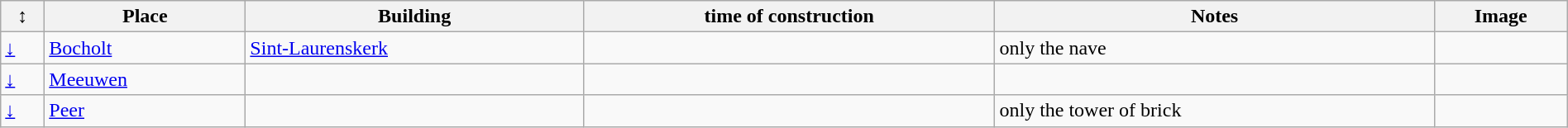<table class="wikitable"  style="border:2px; width:100%;">
<tr>
<th>↕</th>
<th>Place</th>
<th>Building</th>
<th>time of construction</th>
<th>Notes</th>
<th style="width:100px;">Image</th>
</tr>
<tr>
<td><a href='#'>↓</a></td>
<td><a href='#'>Bocholt</a></td>
<td><a href='#'>Sint-Laurenskerk</a></td>
<td></td>
<td>only the nave</td>
<td></td>
</tr>
<tr>
<td><a href='#'>↓</a></td>
<td><a href='#'>Meeuwen</a></td>
<td></td>
<td></td>
<td></td>
<td></td>
</tr>
<tr>
<td><a href='#'>↓</a></td>
<td><a href='#'>Peer</a></td>
<td></td>
<td></td>
<td>only the tower of brick</td>
<td></td>
</tr>
</table>
